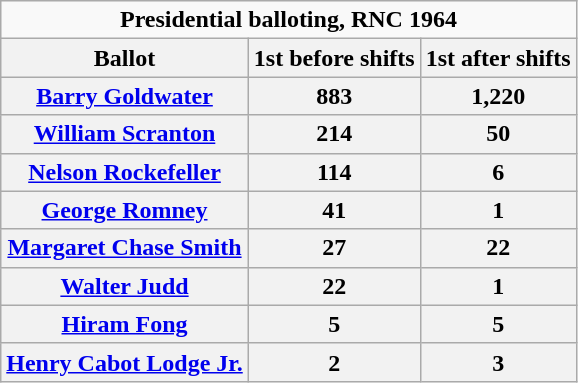<table class="wikitable" style="text-align:center">
<tr>
<td colspan="3"><strong>Presidential balloting, RNC 1964</strong></td>
</tr>
<tr>
<th>Ballot</th>
<th>1st before shifts</th>
<th>1st after shifts</th>
</tr>
<tr>
<th><a href='#'>Barry Goldwater</a></th>
<th>883</th>
<th>1,220</th>
</tr>
<tr>
<th><a href='#'>William Scranton</a></th>
<th>214</th>
<th>50</th>
</tr>
<tr>
<th><a href='#'>Nelson Rockefeller</a></th>
<th>114</th>
<th>6</th>
</tr>
<tr>
<th><a href='#'>George Romney</a></th>
<th>41</th>
<th>1</th>
</tr>
<tr>
<th><a href='#'>Margaret Chase Smith</a></th>
<th>27</th>
<th>22</th>
</tr>
<tr>
<th><a href='#'>Walter Judd</a></th>
<th>22</th>
<th>1</th>
</tr>
<tr>
<th><a href='#'>Hiram Fong</a></th>
<th>5</th>
<th>5</th>
</tr>
<tr>
<th><a href='#'>Henry Cabot Lodge Jr.</a></th>
<th>2</th>
<th>3</th>
</tr>
</table>
